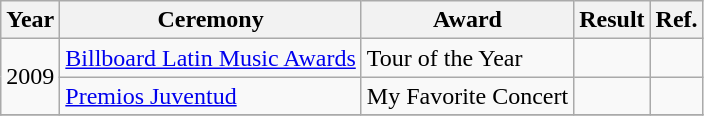<table class="wikitable">
<tr>
<th align="left">Year</th>
<th align="left">Ceremony</th>
<th align="left">Award</th>
<th align="left">Result</th>
<th align="left">Ref.</th>
</tr>
<tr>
<td rowspan="2">2009</td>
<td><a href='#'>Billboard Latin Music Awards</a></td>
<td>Tour of the Year</td>
<td></td>
<td></td>
</tr>
<tr>
<td><a href='#'>Premios Juventud</a></td>
<td>My Favorite Concert</td>
<td></td>
<td></td>
</tr>
<tr>
</tr>
</table>
